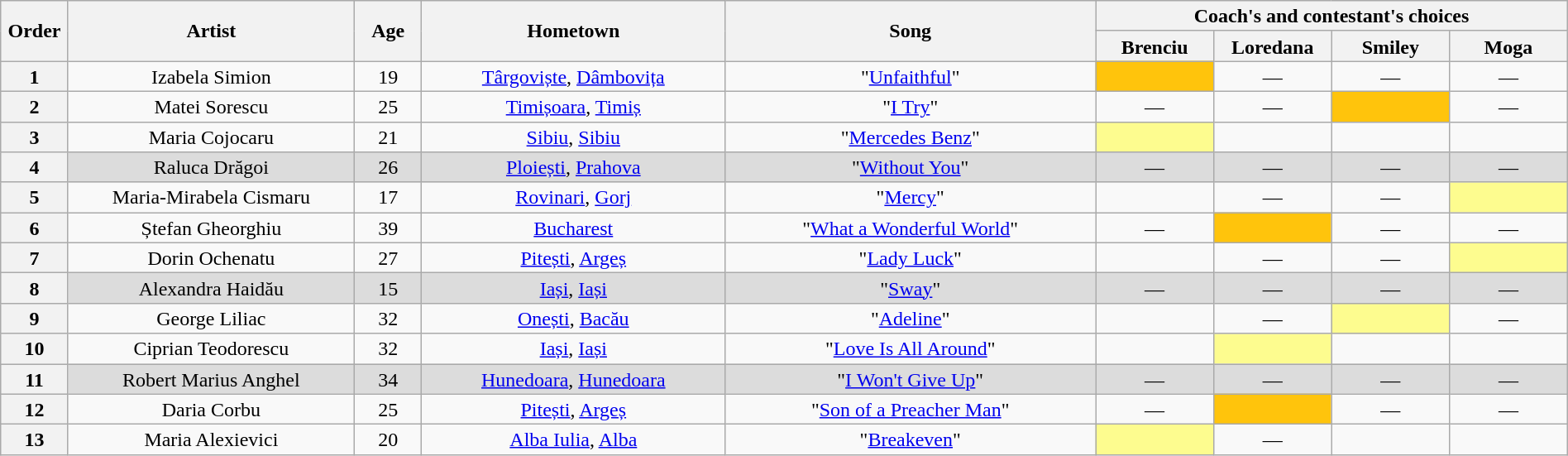<table class="wikitable" style="text-align:center; line-height:17px; width:100%;">
<tr>
<th scope="col" rowspan="2" style="width:04%;">Order</th>
<th scope="col" rowspan="2" style="width:17%;">Artist</th>
<th scope="col" rowspan="2" style="width:04%;">Age</th>
<th scope="col" rowspan="2" style="width:18%;">Hometown</th>
<th scope="col" rowspan="2" style="width:22%;">Song</th>
<th scope="col" colspan="4" style="width:24%;">Coach's and contestant's choices</th>
</tr>
<tr>
<th style="width:07%;">Brenciu</th>
<th style="width:07%;">Loredana</th>
<th style="width:07%;">Smiley</th>
<th style="width:07%;">Moga</th>
</tr>
<tr>
<th>1</th>
<td>Izabela Simion</td>
<td>19</td>
<td><a href='#'>Târgoviște</a>, <a href='#'>Dâmbovița</a></td>
<td>"<a href='#'>Unfaithful</a>"</td>
<td style="background:#ffc40c;"><strong></strong></td>
<td>—</td>
<td>—</td>
<td>—</td>
</tr>
<tr>
<th>2</th>
<td>Matei Sorescu</td>
<td>25</td>
<td><a href='#'>Timișoara</a>, <a href='#'>Timiș</a></td>
<td>"<a href='#'>I Try</a>"</td>
<td>—</td>
<td>—</td>
<td style="background:#ffc40c;"><strong></strong></td>
<td>—</td>
</tr>
<tr>
<th>3</th>
<td>Maria Cojocaru</td>
<td>21</td>
<td><a href='#'>Sibiu</a>, <a href='#'>Sibiu</a></td>
<td>"<a href='#'>Mercedes Benz</a>"</td>
<td style="background:#fdfc8f;"><strong></strong></td>
<td><strong></strong></td>
<td><strong></strong></td>
<td><strong></strong></td>
</tr>
<tr style="background:#dcdcdc;">
<th>4</th>
<td>Raluca Drăgoi</td>
<td>26</td>
<td><a href='#'>Ploiești</a>, <a href='#'>Prahova</a></td>
<td>"<a href='#'>Without You</a>"</td>
<td>—</td>
<td>—</td>
<td>—</td>
<td>—</td>
</tr>
<tr>
<th>5</th>
<td>Maria-Mirabela Cismaru</td>
<td>17</td>
<td><a href='#'>Rovinari</a>, <a href='#'>Gorj</a></td>
<td>"<a href='#'>Mercy</a>"</td>
<td><strong></strong></td>
<td>—</td>
<td>—</td>
<td style="background:#fdfc8f;"><strong></strong></td>
</tr>
<tr>
<th>6</th>
<td>Ștefan Gheorghiu</td>
<td>39</td>
<td><a href='#'>Bucharest</a></td>
<td>"<a href='#'>What a Wonderful World</a>"</td>
<td>—</td>
<td style="background:#ffc40c;"><strong></strong></td>
<td>—</td>
<td>—</td>
</tr>
<tr>
<th>7</th>
<td>Dorin Ochenatu</td>
<td>27</td>
<td><a href='#'>Pitești</a>, <a href='#'>Argeș</a></td>
<td>"<a href='#'>Lady Luck</a>"</td>
<td><strong></strong></td>
<td>—</td>
<td>—</td>
<td style="background:#fdfc8f;"><strong></strong></td>
</tr>
<tr style="background:#dcdcdc;">
<th>8</th>
<td>Alexandra Haidău</td>
<td>15</td>
<td><a href='#'>Iași</a>, <a href='#'>Iași</a></td>
<td>"<a href='#'>Sway</a>"</td>
<td>—</td>
<td>—</td>
<td>—</td>
<td>—</td>
</tr>
<tr>
<th>9</th>
<td>George Liliac</td>
<td>32</td>
<td><a href='#'>Onești</a>, <a href='#'>Bacău</a></td>
<td>"<a href='#'>Adeline</a>"</td>
<td><strong></strong></td>
<td>—</td>
<td style="background:#fdfc8f;"><strong></strong></td>
<td>—</td>
</tr>
<tr>
<th>10</th>
<td>Ciprian Teodorescu</td>
<td>32</td>
<td><a href='#'>Iași</a>, <a href='#'>Iași</a></td>
<td>"<a href='#'>Love Is All Around</a>"</td>
<td><strong></strong></td>
<td style="background:#fdfc8f;"><strong></strong></td>
<td><strong></strong></td>
<td><strong></strong></td>
</tr>
<tr style="background:#dcdcdc;">
<th>11</th>
<td>Robert Marius Anghel</td>
<td>34</td>
<td><a href='#'>Hunedoara</a>, <a href='#'>Hunedoara</a></td>
<td>"<a href='#'>I Won't Give Up</a>"</td>
<td>—</td>
<td>—</td>
<td>—</td>
<td>—</td>
</tr>
<tr>
<th>12</th>
<td>Daria Corbu</td>
<td>25</td>
<td><a href='#'>Pitești</a>, <a href='#'>Argeș</a></td>
<td>"<a href='#'>Son of a Preacher Man</a>"</td>
<td>—</td>
<td style="background:#ffc40c;"><strong></strong></td>
<td>—</td>
<td>—</td>
</tr>
<tr>
<th>13</th>
<td>Maria Alexievici</td>
<td>20</td>
<td><a href='#'>Alba Iulia</a>, <a href='#'>Alba</a></td>
<td>"<a href='#'>Breakeven</a>"</td>
<td style="background:#fdfc8f;"><strong></strong></td>
<td>—</td>
<td><strong></strong></td>
<td><strong></strong></td>
</tr>
</table>
